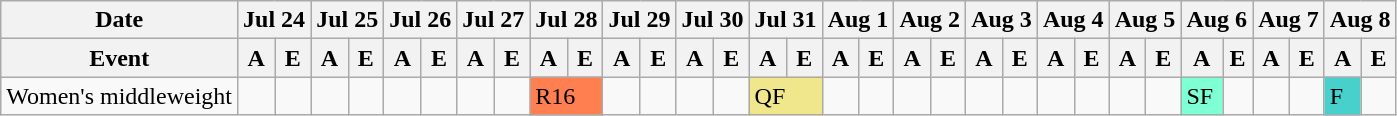<table class="wikitable olympic-schedule Boxing">
<tr>
<th>Date</th>
<th colspan="2">Jul 24</th>
<th colspan="2">Jul 25</th>
<th colspan="2">Jul 26</th>
<th colspan="2">Jul 27</th>
<th colspan="2">Jul 28</th>
<th colspan="2">Jul 29</th>
<th colspan="2">Jul 30</th>
<th colspan="2">Jul 31</th>
<th colspan="2">Aug 1</th>
<th colspan="2">Aug 2</th>
<th colspan="2">Aug 3</th>
<th colspan="2">Aug 4</th>
<th colspan="2">Aug 5</th>
<th colspan="2">Aug 6</th>
<th colspan="2">Aug 7</th>
<th colspan="2">Aug 8</th>
</tr>
<tr>
<th>Event</th>
<th>A</th>
<th>E</th>
<th>A</th>
<th>E</th>
<th>A</th>
<th>E</th>
<th>A</th>
<th>E</th>
<th>A</th>
<th>E</th>
<th>A</th>
<th>E</th>
<th>A</th>
<th>E</th>
<th>A</th>
<th>E</th>
<th>A</th>
<th>E</th>
<th>A</th>
<th>E</th>
<th>A</th>
<th>E</th>
<th>A</th>
<th>E</th>
<th>A</th>
<th>E</th>
<th>A</th>
<th>E</th>
<th>A</th>
<th>E</th>
<th>A</th>
<th>E</th>
</tr>
<tr>
<td class="event">Women's middleweight</td>
<td></td>
<td></td>
<td></td>
<td></td>
<td></td>
<td></td>
<td></td>
<td></td>
<td colspan="2" class="roundof16" bgcolor="#FF7F50">R16</td>
<td></td>
<td></td>
<td></td>
<td></td>
<td colspan="2" bgcolor="#F0E68C" class="quarterfinals">QF</td>
<td></td>
<td></td>
<td></td>
<td></td>
<td></td>
<td></td>
<td></td>
<td></td>
<td></td>
<td></td>
<td bgcolor="#7FFFD4" class="semifinals">SF</td>
<td></td>
<td></td>
<td></td>
<td bgcolor="#48D1CC" class="final">F</td>
<td></td>
</tr>
</table>
